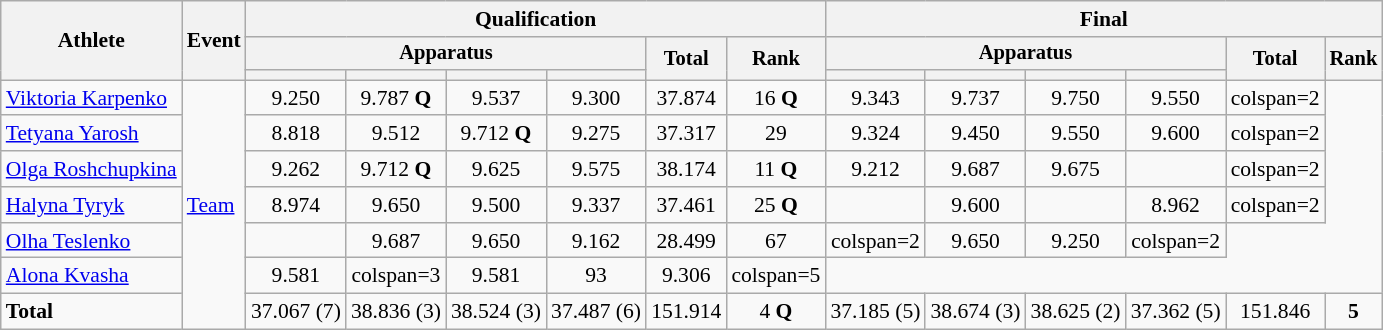<table class="wikitable" style="font-size:90%">
<tr>
<th rowspan=3>Athlete</th>
<th rowspan=3>Event</th>
<th colspan=6>Qualification</th>
<th colspan=6>Final</th>
</tr>
<tr style="font-size:95%">
<th colspan=4>Apparatus</th>
<th rowspan=2>Total</th>
<th rowspan=2>Rank</th>
<th colspan=4>Apparatus</th>
<th rowspan=2>Total</th>
<th rowspan=2>Rank</th>
</tr>
<tr style="font-size:95%">
<th></th>
<th></th>
<th></th>
<th></th>
<th></th>
<th></th>
<th></th>
<th></th>
</tr>
<tr align=center>
<td align=left><a href='#'>Viktoria Karpenko</a></td>
<td align=left rowspan=7><a href='#'>Team</a></td>
<td>9.250</td>
<td>9.787	<strong>Q</strong></td>
<td>9.537</td>
<td>9.300</td>
<td>37.874</td>
<td>16 <strong>Q</strong></td>
<td>9.343</td>
<td>9.737</td>
<td>9.750</td>
<td>9.550</td>
<td>colspan=2 </td>
</tr>
<tr align=center>
<td align=left><a href='#'>Tetyana Yarosh</a></td>
<td>8.818</td>
<td>9.512</td>
<td>9.712	<strong>Q</strong></td>
<td>9.275</td>
<td>37.317</td>
<td>29</td>
<td>9.324</td>
<td>9.450</td>
<td>9.550</td>
<td>9.600</td>
<td>colspan=2 </td>
</tr>
<tr align=center>
<td align=left><a href='#'>Olga Roshchupkina</a></td>
<td>9.262</td>
<td>9.712 <strong>Q</strong></td>
<td>9.625</td>
<td>9.575</td>
<td>38.174</td>
<td>11 <strong>Q</strong></td>
<td>9.212</td>
<td>9.687</td>
<td>9.675</td>
<td></td>
<td>colspan=2 </td>
</tr>
<tr align=center>
<td align=left><a href='#'>Halyna Tyryk</a></td>
<td>8.974</td>
<td>9.650</td>
<td>9.500</td>
<td>9.337</td>
<td>37.461</td>
<td>25 <strong>Q</strong></td>
<td></td>
<td>9.600</td>
<td></td>
<td>8.962</td>
<td>colspan=2 </td>
</tr>
<tr align=center>
<td align=left><a href='#'>Olha Teslenko</a></td>
<td></td>
<td>9.687</td>
<td>9.650</td>
<td>9.162</td>
<td>28.499</td>
<td>67</td>
<td>colspan=2 </td>
<td>9.650</td>
<td>9.250</td>
<td>colspan=2 </td>
</tr>
<tr align=center>
<td align=left><a href='#'>Alona Kvasha</a></td>
<td>9.581</td>
<td>colspan=3 </td>
<td>9.581</td>
<td>93</td>
<td>9.306</td>
<td>colspan=5 </td>
</tr>
<tr align=center>
<td align=left><strong>Total</strong></td>
<td>37.067	(7)</td>
<td>38.836	(3)</td>
<td>38.524	(3)</td>
<td>37.487	(6)</td>
<td>151.914</td>
<td>4 <strong>Q</strong></td>
<td>37.185 (5)</td>
<td>38.674 (3)</td>
<td>38.625 (2)</td>
<td>37.362 (5)</td>
<td>151.846</td>
<td><strong>5</strong></td>
</tr>
</table>
